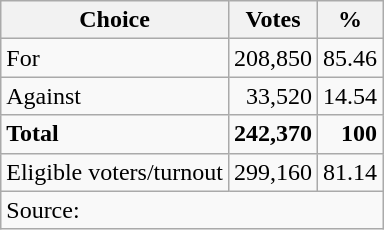<table class=wikitable style=text-align:right>
<tr>
<th>Choice</th>
<th>Votes</th>
<th>%</th>
</tr>
<tr>
<td align=left>For</td>
<td>208,850</td>
<td>85.46</td>
</tr>
<tr>
<td align=left>Against</td>
<td>33,520</td>
<td>14.54</td>
</tr>
<tr>
<td align=left><strong>Total</strong></td>
<td><strong>242,370</strong></td>
<td><strong>100</strong></td>
</tr>
<tr>
<td align=left>Eligible voters/turnout</td>
<td>299,160</td>
<td>81.14</td>
</tr>
<tr>
<td align=left colspan=3>Source: </td>
</tr>
</table>
